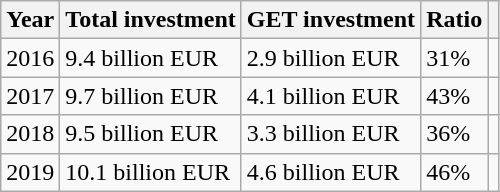<table class="wikitable">
<tr>
<th>Year</th>
<th>Total investment</th>
<th>GET investment</th>
<th>Ratio</th>
<th></th>
</tr>
<tr>
<td>2016</td>
<td>9.4 billion EUR</td>
<td>2.9 billion EUR</td>
<td>31%</td>
<td></td>
</tr>
<tr>
<td>2017</td>
<td>9.7 billion EUR</td>
<td>4.1 billion EUR</td>
<td>43%</td>
<td></td>
</tr>
<tr>
<td>2018</td>
<td>9.5 billion EUR</td>
<td>3.3 billion EUR</td>
<td>36%</td>
<td></td>
</tr>
<tr>
<td>2019</td>
<td>10.1 billion EUR</td>
<td>4.6 billion EUR</td>
<td>46%</td>
<td></td>
</tr>
</table>
